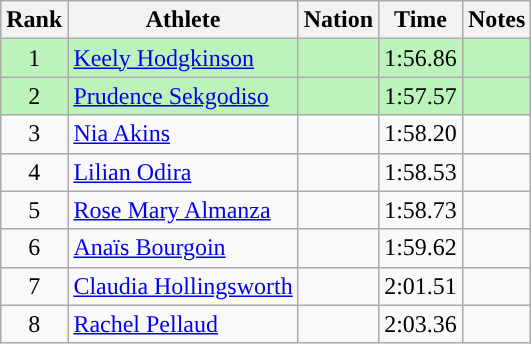<table class="wikitable sortable" style="text-align:center;">
<tr>
<th>Rank</th>
<th>Athlete</th>
<th>Nation</th>
<th>Time</th>
<th>Notes</th>
</tr>
<tr bgcolor=bbf3bb>
<td>1</td>
<td align=left><a href='#'>Keely Hodgkinson</a></td>
<td align=left></td>
<td>1:56.86</td>
<td></td>
</tr>
<tr bgcolor=bbf3bb>
<td>2</td>
<td align=left><a href='#'>Prudence Sekgodiso</a></td>
<td align=left></td>
<td>1:57.57</td>
<td></td>
</tr>
<tr>
<td>3</td>
<td align=left><a href='#'>Nia Akins</a></td>
<td align=left></td>
<td>1:58.20</td>
<td></td>
</tr>
<tr>
<td>4</td>
<td align=left><a href='#'>Lilian Odira</a></td>
<td align=left></td>
<td>1:58.53</td>
<td></td>
</tr>
<tr>
<td>5</td>
<td align=left><a href='#'>Rose Mary Almanza</a></td>
<td align=left></td>
<td>1:58.73</td>
<td></td>
</tr>
<tr>
<td>6</td>
<td align=left><a href='#'>Anaïs Bourgoin</a></td>
<td align=left></td>
<td>1:59.62</td>
<td></td>
</tr>
<tr>
<td>7</td>
<td align=left><a href='#'>Claudia Hollingsworth</a></td>
<td align=left></td>
<td>2:01.51</td>
<td></td>
</tr>
<tr>
<td>8</td>
<td align=left><a href='#'>Rachel Pellaud</a></td>
<td align=left></td>
<td>2:03.36</td>
<td></td>
</tr>
</table>
